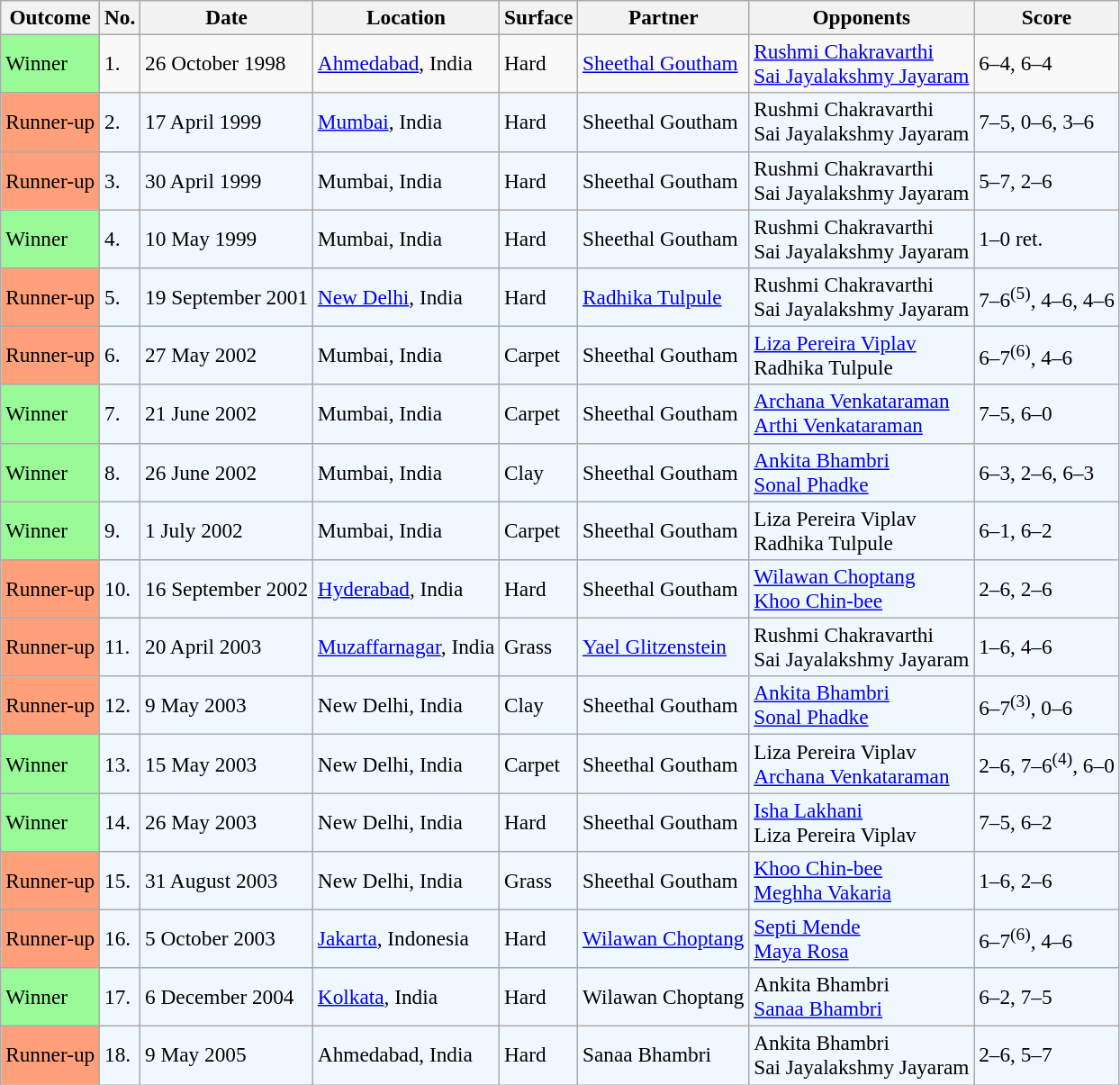<table class="sortable wikitable" style=font-size:97%>
<tr>
<th>Outcome</th>
<th>No.</th>
<th>Date</th>
<th>Location</th>
<th>Surface</th>
<th>Partner</th>
<th>Opponents</th>
<th class="unsortable">Score</th>
</tr>
<tr>
<td style="background:#98fb98;">Winner</td>
<td>1.</td>
<td>26 October 1998</td>
<td><a href='#'>Ahmedabad</a>, India</td>
<td>Hard</td>
<td> <a href='#'>Sheethal Goutham</a></td>
<td> <a href='#'>Rushmi Chakravarthi</a> <br>  <a href='#'>Sai Jayalakshmy Jayaram</a></td>
<td>6–4, 6–4</td>
</tr>
<tr style="background:#f0f8ff;">
<td bgcolor="FFA07A">Runner-up</td>
<td>2.</td>
<td>17 April 1999</td>
<td><a href='#'>Mumbai</a>, India</td>
<td>Hard</td>
<td> Sheethal Goutham</td>
<td> Rushmi Chakravarthi <br>  Sai Jayalakshmy Jayaram</td>
<td>7–5, 0–6, 3–6</td>
</tr>
<tr style="background:#f0f8ff;">
<td bgcolor="FFA07A">Runner-up</td>
<td>3.</td>
<td>30 April 1999</td>
<td>Mumbai, India</td>
<td>Hard</td>
<td> Sheethal Goutham</td>
<td> Rushmi Chakravarthi <br>  Sai Jayalakshmy Jayaram</td>
<td>5–7, 2–6</td>
</tr>
<tr style="background:#f0f8ff;">
<td style="background:#98fb98;">Winner</td>
<td>4.</td>
<td>10 May 1999</td>
<td>Mumbai, India</td>
<td>Hard</td>
<td> Sheethal Goutham</td>
<td> Rushmi Chakravarthi <br>  Sai Jayalakshmy Jayaram</td>
<td>1–0 ret.</td>
</tr>
<tr style="background:#f0f8ff;">
<td bgcolor="FFA07A">Runner-up</td>
<td>5.</td>
<td>19 September 2001</td>
<td><a href='#'>New Delhi</a>, India</td>
<td>Hard</td>
<td> <a href='#'>Radhika Tulpule</a></td>
<td> Rushmi Chakravarthi <br>  Sai Jayalakshmy Jayaram</td>
<td>7–6<sup>(5)</sup>, 4–6, 4–6</td>
</tr>
<tr style="background:#f0f8ff;">
<td bgcolor="FFA07A">Runner-up</td>
<td>6.</td>
<td>27 May 2002</td>
<td>Mumbai, India</td>
<td>Carpet</td>
<td> Sheethal Goutham</td>
<td> <a href='#'>Liza Pereira Viplav</a> <br>  Radhika Tulpule</td>
<td>6–7<sup>(6)</sup>, 4–6</td>
</tr>
<tr style="background:#f0f8ff;">
<td bgcolor="98FB98">Winner</td>
<td>7.</td>
<td>21 June 2002</td>
<td>Mumbai, India</td>
<td>Carpet</td>
<td> Sheethal Goutham</td>
<td> <a href='#'>Archana Venkataraman</a> <br>  <a href='#'>Arthi Venkataraman</a></td>
<td>7–5, 6–0</td>
</tr>
<tr style="background:#f0f8ff;">
<td bgcolor="98FB98">Winner</td>
<td>8.</td>
<td>26 June 2002</td>
<td>Mumbai, India</td>
<td>Clay</td>
<td> Sheethal Goutham</td>
<td> <a href='#'>Ankita Bhambri</a> <br>  <a href='#'>Sonal Phadke</a></td>
<td>6–3, 2–6, 6–3</td>
</tr>
<tr style="background:#f0f8ff;">
<td bgcolor="98FB98">Winner</td>
<td>9.</td>
<td>1 July 2002</td>
<td>Mumbai, India</td>
<td>Carpet</td>
<td> Sheethal Goutham</td>
<td> Liza Pereira Viplav <br>  Radhika Tulpule</td>
<td>6–1, 6–2</td>
</tr>
<tr bgcolor="#f0f8ff">
<td bgcolor="FFA07A">Runner-up</td>
<td>10.</td>
<td>16 September 2002</td>
<td><a href='#'>Hyderabad</a>, India</td>
<td>Hard</td>
<td> Sheethal Goutham</td>
<td> <a href='#'>Wilawan Choptang</a> <br>  <a href='#'>Khoo Chin-bee</a></td>
<td>2–6, 2–6</td>
</tr>
<tr style="background:#f0f8ff;">
<td bgcolor="FFA07A">Runner-up</td>
<td>11.</td>
<td>20 April 2003</td>
<td><a href='#'>Muzaffarnagar</a>, India</td>
<td>Grass</td>
<td> <a href='#'>Yael Glitzenstein</a></td>
<td> Rushmi Chakravarthi <br>  Sai Jayalakshmy Jayaram</td>
<td>1–6, 4–6</td>
</tr>
<tr bgcolor="#f0f8ff">
<td bgcolor="FFA07A">Runner-up</td>
<td>12.</td>
<td>9 May 2003</td>
<td>New Delhi, India</td>
<td>Clay</td>
<td> Sheethal Goutham</td>
<td> <a href='#'>Ankita Bhambri</a> <br>  <a href='#'>Sonal Phadke</a></td>
<td>6–7<sup>(3)</sup>, 0–6</td>
</tr>
<tr style="background:#f0f8ff;">
<td bgcolor="98FB98">Winner</td>
<td>13.</td>
<td>15 May 2003</td>
<td>New Delhi, India</td>
<td>Carpet</td>
<td> Sheethal Goutham</td>
<td> Liza Pereira Viplav <br>  <a href='#'>Archana Venkataraman</a></td>
<td>2–6, 7–6<sup>(4)</sup>, 6–0</td>
</tr>
<tr style="background:#f0f8ff;">
<td bgcolor="98FB98">Winner</td>
<td>14.</td>
<td>26 May 2003</td>
<td>New Delhi, India</td>
<td>Hard</td>
<td> Sheethal Goutham</td>
<td> <a href='#'>Isha Lakhani</a> <br>  Liza Pereira Viplav</td>
<td>7–5, 6–2</td>
</tr>
<tr bgcolor="#f0f8ff">
<td bgcolor="FFA07A">Runner-up</td>
<td>15.</td>
<td>31 August 2003</td>
<td>New Delhi, India</td>
<td>Grass</td>
<td> Sheethal Goutham</td>
<td> <a href='#'>Khoo Chin-bee</a> <br>  <a href='#'>Meghha Vakaria</a></td>
<td>1–6, 2–6</td>
</tr>
<tr bgcolor="#f0f8ff">
<td style="background:#ffa07a;">Runner-up</td>
<td>16.</td>
<td>5 October 2003</td>
<td><a href='#'>Jakarta</a>, Indonesia</td>
<td>Hard</td>
<td> <a href='#'>Wilawan Choptang</a></td>
<td> <a href='#'>Septi Mende</a> <br>  <a href='#'>Maya Rosa</a></td>
<td>6–7<sup>(6)</sup>, 4–6</td>
</tr>
<tr style="background:#f0f8ff;">
<td style="background:#98fb98;">Winner</td>
<td>17.</td>
<td>6 December 2004</td>
<td><a href='#'>Kolkata</a>, India</td>
<td>Hard</td>
<td> Wilawan Choptang</td>
<td> Ankita Bhambri <br>  <a href='#'>Sanaa Bhambri</a></td>
<td>6–2, 7–5</td>
</tr>
<tr style="background:#f0f8ff;">
<td bgcolor="FFA07A">Runner-up</td>
<td>18.</td>
<td>9 May 2005</td>
<td>Ahmedabad, India</td>
<td>Hard</td>
<td> Sanaa Bhambri</td>
<td> Ankita Bhambri <br>  Sai Jayalakshmy Jayaram</td>
<td>2–6, 5–7</td>
</tr>
</table>
